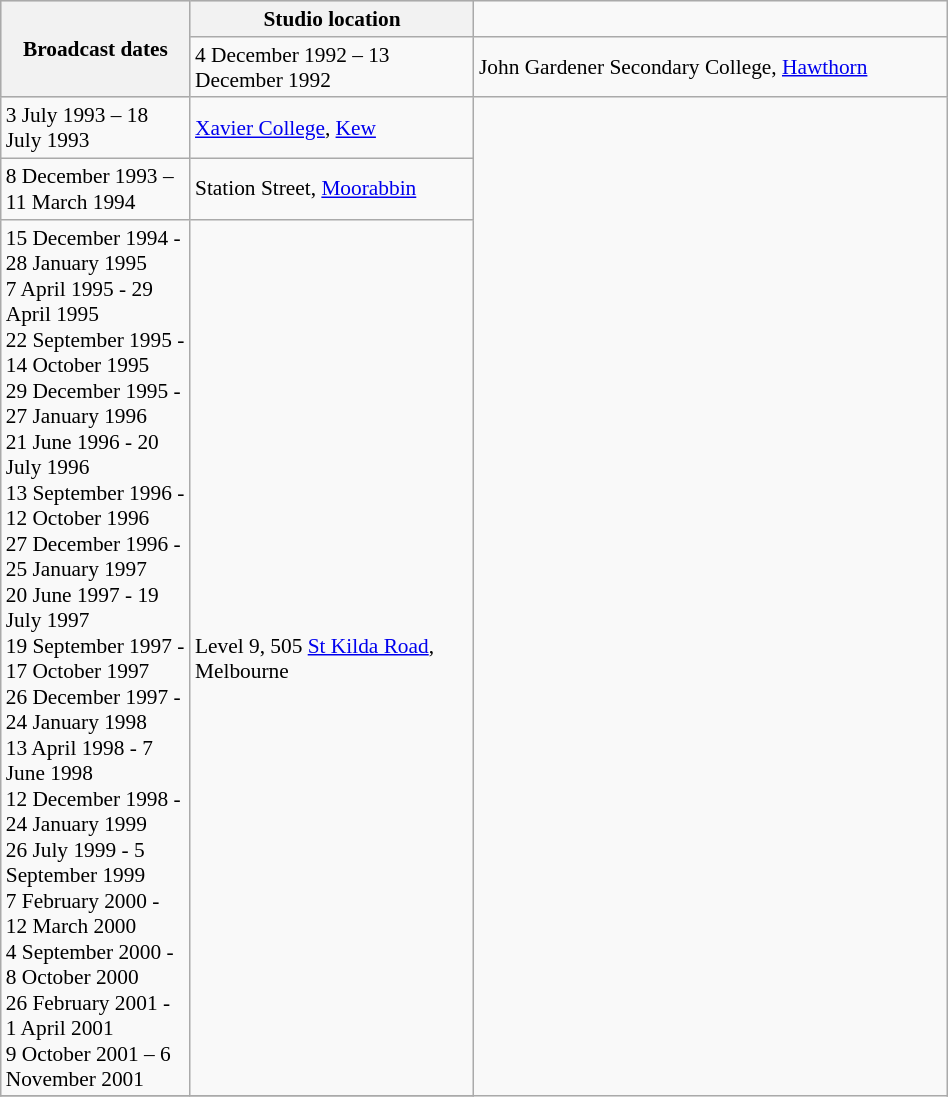<table class="wikitable sortable" style="font-size:89%;width:50%">
<tr bgcolor=lightgrey>
<th width="20%" rowspan=2>Broadcast dates</th>
<th width="30%">Studio location</th>
</tr>
<tr>
<td>4 December 1992 – 13 December 1992</td>
<td>John Gardener Secondary College, <a href='#'>Hawthorn</a></td>
</tr>
<tr>
<td>3 July 1993 – 18 July 1993</td>
<td><a href='#'>Xavier College</a>, <a href='#'>Kew</a></td>
</tr>
<tr>
<td>8 December 1993 – 11 March 1994</td>
<td>Station Street, <a href='#'>Moorabbin</a></td>
</tr>
<tr>
<td>15 December 1994 - 28 January 1995<br>7 April 1995 - 29 April 1995<br>22 September 1995 - 14 October 1995<br>29 December 1995 - 27 January 1996<br>21 June 1996 - 20 July 1996<br>13 September 1996 - 12 October 1996<br>27 December 1996 - 25 January 1997<br>20 June 1997 - 19 July 1997<br>19 September 1997 - 17 October 1997<br>26 December 1997 - 24 January 1998<br>13 April 1998 - 7 June 1998<br>12 December 1998 - 24 January 1999<br>26 July 1999 - 5 September 1999<br>7 February 2000 - 12 March 2000<br>4 September 2000 - 8 October 2000<br>26 February 2001 - 1 April 2001<br>9 October 2001 – 6 November 2001</td>
<td>Level 9, 505 <a href='#'>St Kilda Road</a>, Melbourne</td>
</tr>
<tr>
</tr>
</table>
